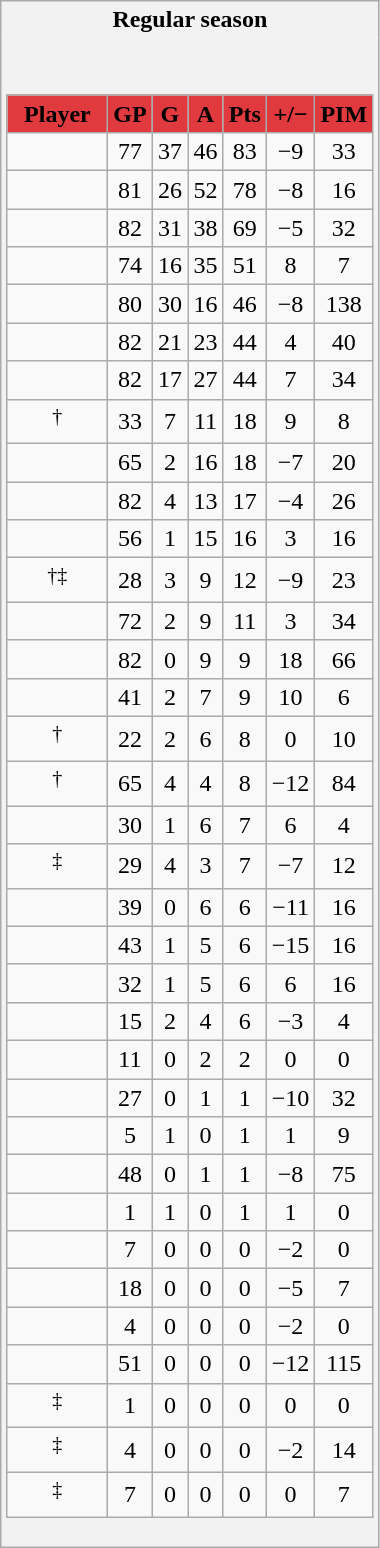<table class="wikitable">
<tr>
<th style="border: 0;">Regular season</th>
</tr>
<tr>
<td style="background: #f2f2f2; border: 0; text-align: center;"><br><table class="wikitable sortable" style="width:100%;">
<tr align=center>
<th style="background:#e13a3e; color:black; width:40%;">Player</th>
<th style="background:#e13a3e; color:black; width:10%;">GP</th>
<th style="background:#e13a3e; color:black; width:10%;">G</th>
<th style="background:#e13a3e; color:black; width:10%;">A</th>
<th style="background:#e13a3e; color:black; width:10%;">Pts</th>
<th style="background:#e13a3e; color:black; width:10%;">+/−</th>
<th style="background:#e13a3e; color:black; width:10%;">PIM</th>
</tr>
<tr align=center>
<td></td>
<td>77</td>
<td>37</td>
<td>46</td>
<td>83</td>
<td>−9</td>
<td>33</td>
</tr>
<tr align=center>
<td></td>
<td>81</td>
<td>26</td>
<td>52</td>
<td>78</td>
<td>−8</td>
<td>16</td>
</tr>
<tr align=center>
<td></td>
<td>82</td>
<td>31</td>
<td>38</td>
<td>69</td>
<td>−5</td>
<td>32</td>
</tr>
<tr align=center>
<td></td>
<td>74</td>
<td>16</td>
<td>35</td>
<td>51</td>
<td>8</td>
<td>7</td>
</tr>
<tr align=center>
<td></td>
<td>80</td>
<td>30</td>
<td>16</td>
<td>46</td>
<td>−8</td>
<td>138</td>
</tr>
<tr align=center>
<td></td>
<td>82</td>
<td>21</td>
<td>23</td>
<td>44</td>
<td>4</td>
<td>40</td>
</tr>
<tr align=center>
<td></td>
<td>82</td>
<td>17</td>
<td>27</td>
<td>44</td>
<td>7</td>
<td>34</td>
</tr>
<tr align=center>
<td><sup>†</sup></td>
<td>33</td>
<td>7</td>
<td>11</td>
<td>18</td>
<td>9</td>
<td>8</td>
</tr>
<tr align=center>
<td></td>
<td>65</td>
<td>2</td>
<td>16</td>
<td>18</td>
<td>−7</td>
<td>20</td>
</tr>
<tr align=center>
<td></td>
<td>82</td>
<td>4</td>
<td>13</td>
<td>17</td>
<td>−4</td>
<td>26</td>
</tr>
<tr align=center>
<td></td>
<td>56</td>
<td>1</td>
<td>15</td>
<td>16</td>
<td>3</td>
<td>16</td>
</tr>
<tr align=center>
<td><sup>†‡</sup></td>
<td>28</td>
<td>3</td>
<td>9</td>
<td>12</td>
<td>−9</td>
<td>23</td>
</tr>
<tr align=center>
<td></td>
<td>72</td>
<td>2</td>
<td>9</td>
<td>11</td>
<td>3</td>
<td>34</td>
</tr>
<tr align=center>
<td></td>
<td>82</td>
<td>0</td>
<td>9</td>
<td>9</td>
<td>18</td>
<td>66</td>
</tr>
<tr align=center>
<td></td>
<td>41</td>
<td>2</td>
<td>7</td>
<td>9</td>
<td>10</td>
<td>6</td>
</tr>
<tr align=center>
<td><sup>†</sup></td>
<td>22</td>
<td>2</td>
<td>6</td>
<td>8</td>
<td>0</td>
<td>10</td>
</tr>
<tr align=center>
<td><sup>†</sup></td>
<td>65</td>
<td>4</td>
<td>4</td>
<td>8</td>
<td>−12</td>
<td>84</td>
</tr>
<tr align=center>
<td></td>
<td>30</td>
<td>1</td>
<td>6</td>
<td>7</td>
<td>6</td>
<td>4</td>
</tr>
<tr align=center>
<td><sup>‡</sup></td>
<td>29</td>
<td>4</td>
<td>3</td>
<td>7</td>
<td>−7</td>
<td>12</td>
</tr>
<tr align=center>
<td></td>
<td>39</td>
<td>0</td>
<td>6</td>
<td>6</td>
<td>−11</td>
<td>16</td>
</tr>
<tr align=center>
<td></td>
<td>43</td>
<td>1</td>
<td>5</td>
<td>6</td>
<td>−15</td>
<td>16</td>
</tr>
<tr align=center>
<td></td>
<td>32</td>
<td>1</td>
<td>5</td>
<td>6</td>
<td>6</td>
<td>16</td>
</tr>
<tr align=center>
<td></td>
<td>15</td>
<td>2</td>
<td>4</td>
<td>6</td>
<td>−3</td>
<td>4</td>
</tr>
<tr align=center>
<td></td>
<td>11</td>
<td>0</td>
<td>2</td>
<td>2</td>
<td>0</td>
<td>0</td>
</tr>
<tr align=center>
<td></td>
<td>27</td>
<td>0</td>
<td>1</td>
<td>1</td>
<td>−10</td>
<td>32</td>
</tr>
<tr align=center>
<td></td>
<td>5</td>
<td>1</td>
<td>0</td>
<td>1</td>
<td>1</td>
<td>9</td>
</tr>
<tr align=center>
<td></td>
<td>48</td>
<td>0</td>
<td>1</td>
<td>1</td>
<td>−8</td>
<td>75</td>
</tr>
<tr align=center>
<td></td>
<td>1</td>
<td>1</td>
<td>0</td>
<td>1</td>
<td>1</td>
<td>0</td>
</tr>
<tr align=center>
<td></td>
<td>7</td>
<td>0</td>
<td>0</td>
<td>0</td>
<td>−2</td>
<td>0</td>
</tr>
<tr align=center>
<td></td>
<td>18</td>
<td>0</td>
<td>0</td>
<td>0</td>
<td>−5</td>
<td>7</td>
</tr>
<tr align=center>
<td></td>
<td>4</td>
<td>0</td>
<td>0</td>
<td>0</td>
<td>−2</td>
<td>0</td>
</tr>
<tr align=center>
<td></td>
<td>51</td>
<td>0</td>
<td>0</td>
<td>0</td>
<td>−12</td>
<td>115</td>
</tr>
<tr align=center>
<td><sup>‡</sup></td>
<td>1</td>
<td>0</td>
<td>0</td>
<td>0</td>
<td>0</td>
<td>0</td>
</tr>
<tr align=center>
<td><sup>‡</sup></td>
<td>4</td>
<td>0</td>
<td>0</td>
<td>0</td>
<td>−2</td>
<td>14</td>
</tr>
<tr align=center>
<td><sup>‡</sup></td>
<td>7</td>
<td>0</td>
<td>0</td>
<td>0</td>
<td>0</td>
<td>7</td>
</tr>
</table>
</td>
</tr>
</table>
